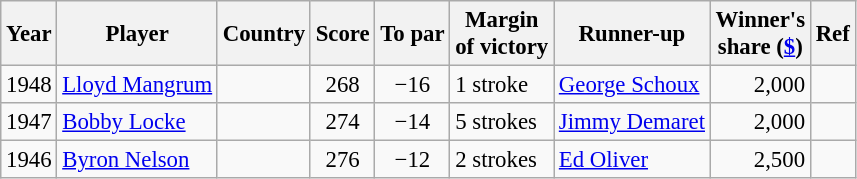<table class="wikitable" style="font-size:95%">
<tr>
<th>Year</th>
<th>Player</th>
<th>Country</th>
<th>Score</th>
<th>To par</th>
<th>Margin<br>of victory</th>
<th>Runner-up</th>
<th>Winner's<br>share (<a href='#'>$</a>)</th>
<th>Ref</th>
</tr>
<tr>
<td>1948</td>
<td><a href='#'>Lloyd Mangrum</a></td>
<td></td>
<td align=center>268</td>
<td align=center>−16</td>
<td>1 stroke</td>
<td> <a href='#'>George Schoux</a></td>
<td align=right>2,000</td>
<td></td>
</tr>
<tr>
<td>1947</td>
<td><a href='#'>Bobby Locke</a></td>
<td></td>
<td align=center>274</td>
<td align=center>−14</td>
<td>5 strokes</td>
<td> <a href='#'>Jimmy Demaret</a></td>
<td align=right>2,000</td>
<td></td>
</tr>
<tr>
<td>1946</td>
<td><a href='#'>Byron Nelson</a></td>
<td></td>
<td align=center>276</td>
<td align=center>−12</td>
<td>2 strokes</td>
<td> <a href='#'>Ed Oliver</a></td>
<td align=right>2,500</td>
<td></td>
</tr>
</table>
